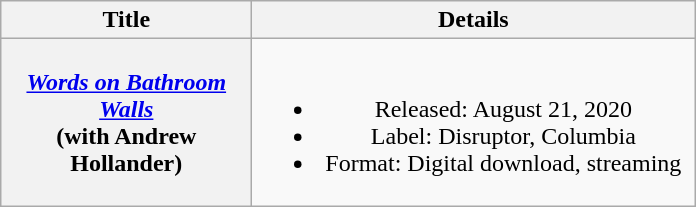<table class="wikitable plainrowheaders" style="text-align:center;">
<tr>
<th scope="col" style="width:10em;">Title</th>
<th scope="col" style="width:18em;">Details</th>
</tr>
<tr>
<th scope="row"><em><a href='#'>Words on Bathroom Walls</a></em><br><span>(with Andrew Hollander)</span></th>
<td><br><ul><li>Released: August 21, 2020</li><li>Label: Disruptor, Columbia</li><li>Format: Digital download, streaming</li></ul></td>
</tr>
</table>
